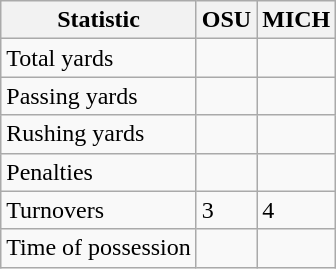<table class="wikitable">
<tr>
<th>Statistic</th>
<th>OSU</th>
<th>MICH</th>
</tr>
<tr>
<td>Total yards</td>
<td></td>
<td></td>
</tr>
<tr>
<td>Passing yards</td>
<td></td>
<td></td>
</tr>
<tr>
<td>Rushing yards</td>
<td></td>
<td></td>
</tr>
<tr>
<td>Penalties</td>
<td></td>
<td></td>
</tr>
<tr>
<td>Turnovers</td>
<td>3</td>
<td>4</td>
</tr>
<tr>
<td>Time of possession</td>
<td></td>
<td></td>
</tr>
</table>
